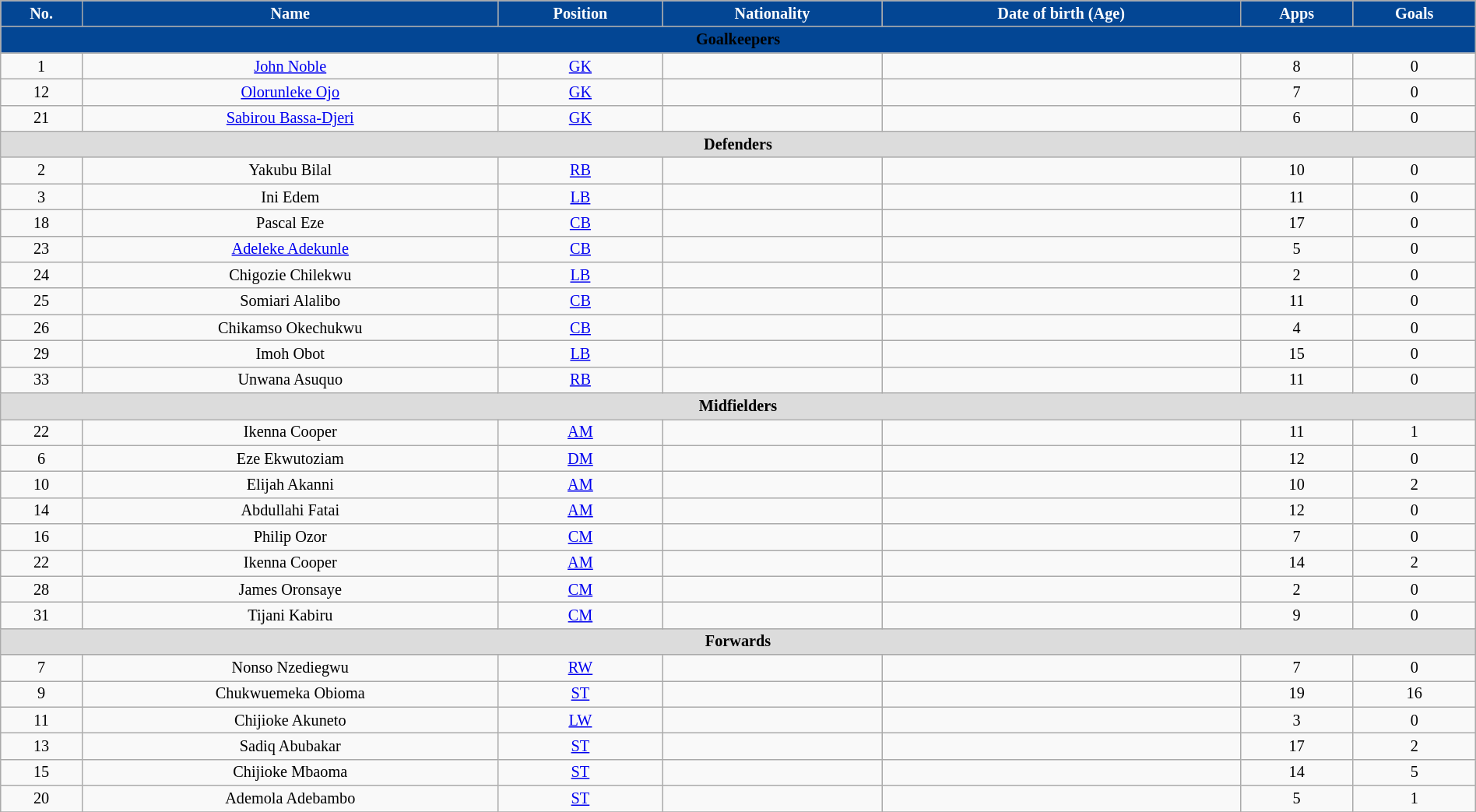<table class="wikitable" style="text-align:center; font-size:84.5%; width:100%;">
<tr>
<th style="color:white; background:#034694; text-align:center;">No.</th>
<th style="color:white; background:#034694; text-align:center;">Name</th>
<th style="color:white; background:#034694; text-align:center;">Position</th>
<th style="color:white; background:#034694; text-align:center;">Nationality</th>
<th style="color:white; background:#034694; text-align:center;">Date of birth (Age)</th>
<th style="color:white; background:#034694; text-align:center;">Apps</th>
<th style="color:white; background:#034694; text-align:center;">Goals</th>
</tr>
<tr>
<th colspan="14" style="background:#034694; tepxt-align:center;">Goalkeepers</th>
</tr>
<tr>
<td>1</td>
<td><a href='#'>John Noble</a></td>
<td><a href='#'>GK</a></td>
<td></td>
<td></td>
<td>8</td>
<td>0</td>
</tr>
<tr>
<td>12</td>
<td><a href='#'>Olorunleke Ojo</a></td>
<td><a href='#'>GK</a></td>
<td></td>
<td></td>
<td>7</td>
<td>0</td>
</tr>
<tr>
<td>21</td>
<td><a href='#'>Sabirou Bassa-Djeri</a></td>
<td><a href='#'>GK</a></td>
<td></td>
<td></td>
<td>6</td>
<td>0</td>
</tr>
<tr>
<th colspan="14" style="background:#dcdcdc; tepxt-align:center;">Defenders</th>
</tr>
<tr>
<td>2</td>
<td>Yakubu Bilal</td>
<td><a href='#'>RB</a></td>
<td></td>
<td></td>
<td>10</td>
<td>0</td>
</tr>
<tr>
<td>3</td>
<td>Ini Edem</td>
<td><a href='#'>LB</a></td>
<td></td>
<td></td>
<td>11</td>
<td>0</td>
</tr>
<tr>
<td>18</td>
<td>Pascal Eze</td>
<td><a href='#'>CB</a></td>
<td></td>
<td></td>
<td>17</td>
<td>0</td>
</tr>
<tr>
<td>23</td>
<td><a href='#'>Adeleke Adekunle</a></td>
<td><a href='#'>CB</a></td>
<td></td>
<td></td>
<td>5</td>
<td>0</td>
</tr>
<tr>
<td>24</td>
<td>Chigozie Chilekwu</td>
<td><a href='#'>LB</a></td>
<td></td>
<td></td>
<td>2</td>
<td>0</td>
</tr>
<tr>
<td>25</td>
<td>Somiari Alalibo</td>
<td><a href='#'>CB</a></td>
<td></td>
<td></td>
<td>11</td>
<td>0</td>
</tr>
<tr>
<td>26</td>
<td>Chikamso Okechukwu</td>
<td><a href='#'>CB</a></td>
<td></td>
<td></td>
<td>4</td>
<td>0</td>
</tr>
<tr>
<td>29</td>
<td>Imoh Obot</td>
<td><a href='#'>LB</a></td>
<td></td>
<td></td>
<td>15</td>
<td>0</td>
</tr>
<tr>
<td>33</td>
<td>Unwana Asuquo</td>
<td><a href='#'>RB</a></td>
<td></td>
<td></td>
<td>11</td>
<td>0</td>
</tr>
<tr>
<th colspan="14" style="background:#dcdcdc; tepxt-align:center;">Midfielders</th>
</tr>
<tr>
<td>22</td>
<td>Ikenna Cooper</td>
<td><a href='#'>AM</a></td>
<td></td>
<td></td>
<td>11</td>
<td>1</td>
</tr>
<tr>
<td>6</td>
<td>Eze Ekwutoziam</td>
<td><a href='#'>DM</a></td>
<td></td>
<td></td>
<td>12</td>
<td>0</td>
</tr>
<tr>
<td>10</td>
<td>Elijah Akanni</td>
<td><a href='#'>AM</a></td>
<td></td>
<td></td>
<td>10</td>
<td>2</td>
</tr>
<tr>
<td>14</td>
<td>Abdullahi Fatai</td>
<td><a href='#'>AM</a></td>
<td></td>
<td></td>
<td>12</td>
<td>0</td>
</tr>
<tr>
<td>16</td>
<td>Philip Ozor</td>
<td><a href='#'>CM</a></td>
<td></td>
<td></td>
<td>7</td>
<td>0</td>
</tr>
<tr>
<td>22</td>
<td>Ikenna Cooper</td>
<td><a href='#'>AM</a></td>
<td></td>
<td></td>
<td>14</td>
<td>2</td>
</tr>
<tr>
<td>28</td>
<td>James Oronsaye</td>
<td><a href='#'>CM</a></td>
<td></td>
<td></td>
<td>2</td>
<td>0</td>
</tr>
<tr>
<td>31</td>
<td>Tijani Kabiru</td>
<td><a href='#'>CM</a></td>
<td></td>
<td></td>
<td>9</td>
<td>0</td>
</tr>
<tr>
<th colspan="14" style="background:#dcdcdc; tepxt-align:center;">Forwards</th>
</tr>
<tr>
<td>7</td>
<td>Nonso Nzediegwu</td>
<td><a href='#'>RW</a></td>
<td></td>
<td></td>
<td>7</td>
<td>0</td>
</tr>
<tr>
<td>9</td>
<td>Chukwuemeka Obioma</td>
<td><a href='#'>ST</a></td>
<td></td>
<td></td>
<td>19</td>
<td>16</td>
</tr>
<tr>
<td>11</td>
<td>Chijioke Akuneto</td>
<td><a href='#'>LW</a></td>
<td></td>
<td></td>
<td>3</td>
<td>0</td>
</tr>
<tr>
<td>13</td>
<td>Sadiq Abubakar</td>
<td><a href='#'>ST</a></td>
<td></td>
<td></td>
<td>17</td>
<td>2</td>
</tr>
<tr>
<td>15</td>
<td>Chijioke Mbaoma</td>
<td><a href='#'>ST</a></td>
<td></td>
<td></td>
<td>14</td>
<td>5</td>
</tr>
<tr>
<td>20</td>
<td>Ademola Adebambo</td>
<td><a href='#'>ST</a></td>
<td></td>
<td></td>
<td>5</td>
<td>1</td>
</tr>
<tr>
</tr>
</table>
